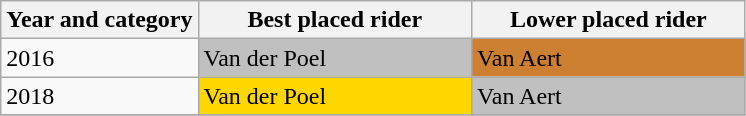<table class=wikitable>
<tr>
<th>Year and category</th>
<th width=175>Best placed rider</th>
<th width=175>Lower placed rider</th>
</tr>
<tr>
<td>2016</td>
<td bgcolor="C0C0C0"> Van der Poel</td>
<td bgcolor="CD7F32"> Van Aert</td>
</tr>
<tr>
<td>2018</td>
<td bgcolor="FFD700"> Van der Poel</td>
<td bgcolor="C0C0C0"> Van Aert</td>
</tr>
<tr>
</tr>
</table>
